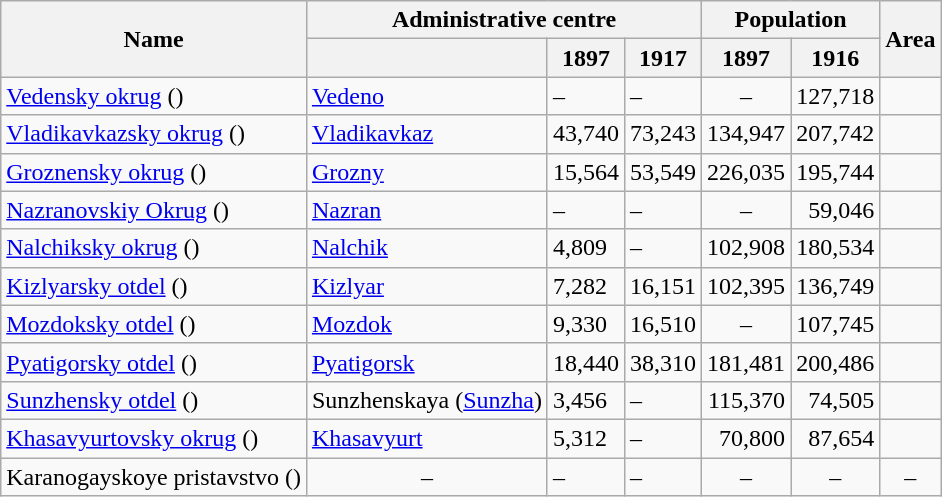<table class="wikitable sortable">
<tr>
<th rowspan="2">Name</th>
<th colspan="3"><strong>Administrative centre</strong></th>
<th colspan="2">Population</th>
<th rowspan="2">Area</th>
</tr>
<tr>
<th></th>
<th>1897</th>
<th>1917</th>
<th>1897</th>
<th>1916</th>
</tr>
<tr>
<td><a href='#'>Vedensky okrug</a> ()</td>
<td><a href='#'>Vedeno</a></td>
<td>–</td>
<td>–</td>
<td align="center">–</td>
<td align="right">127,718</td>
<td></td>
</tr>
<tr>
<td><a href='#'>Vladikavkazsky okrug</a> ()</td>
<td><a href='#'>Vladikavkaz</a></td>
<td>43,740</td>
<td>73,243</td>
<td align="right">134,947</td>
<td align="right">207,742</td>
<td></td>
</tr>
<tr>
<td><a href='#'>Groznensky okrug</a> ()</td>
<td><a href='#'>Grozny</a></td>
<td>15,564</td>
<td>53,549</td>
<td align="right">226,035</td>
<td align="right">195,744</td>
<td></td>
</tr>
<tr>
<td><a href='#'>Nazranovskiy Okrug</a> ()</td>
<td><a href='#'>Nazran</a></td>
<td>–</td>
<td>–</td>
<td align="center">–</td>
<td align="right">59,046</td>
<td></td>
</tr>
<tr>
<td><a href='#'>Nalchiksky okrug</a> ()</td>
<td><a href='#'>Nalchik</a></td>
<td>4,809</td>
<td>–</td>
<td align="right">102,908</td>
<td align="right">180,534</td>
<td></td>
</tr>
<tr>
<td><a href='#'>Kizlyarsky otdel</a> ()</td>
<td><a href='#'>Kizlyar</a></td>
<td>7,282</td>
<td>16,151</td>
<td align="right">102,395</td>
<td align="right">136,749</td>
<td></td>
</tr>
<tr>
<td><a href='#'>Mozdoksky otdel</a> ()</td>
<td><a href='#'>Mozdok</a></td>
<td>9,330</td>
<td>16,510</td>
<td align="center">–</td>
<td align="right">107,745</td>
<td></td>
</tr>
<tr>
<td><a href='#'>Pyatigorsky otdel</a> ()</td>
<td><a href='#'>Pyatigorsk</a></td>
<td>18,440</td>
<td>38,310</td>
<td align="right">181,481</td>
<td align="right">200,486</td>
<td></td>
</tr>
<tr>
<td><a href='#'>Sunzhensky otdel</a> ()</td>
<td>Sunzhenskaya (<a href='#'>Sunzha</a>)</td>
<td>3,456</td>
<td>–</td>
<td align="right">115,370</td>
<td align="right">74,505</td>
<td></td>
</tr>
<tr>
<td><a href='#'>Khasavyurtovsky okrug</a> ()</td>
<td><a href='#'>Khasavyurt</a></td>
<td>5,312</td>
<td>–</td>
<td align="right">70,800</td>
<td align="right">87,654</td>
<td></td>
</tr>
<tr>
<td>Karanogayskoye pristavstvo ()</td>
<td align="center">–</td>
<td>–</td>
<td>–</td>
<td align="center">–</td>
<td align="center">–</td>
<td align="center">–</td>
</tr>
</table>
